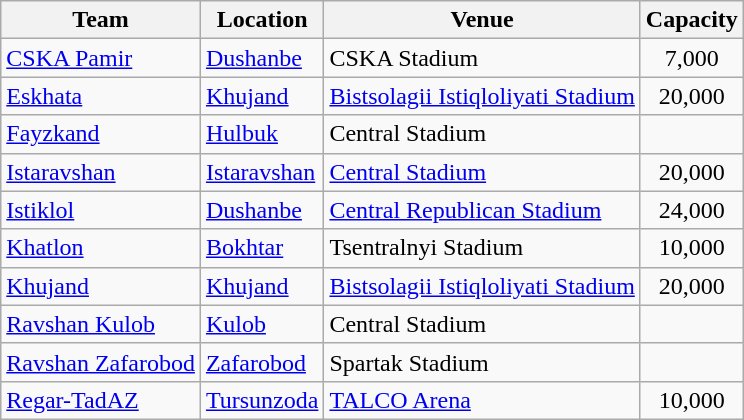<table class="wikitable sortable" border="1">
<tr>
<th>Team</th>
<th>Location</th>
<th>Venue</th>
<th>Capacity</th>
</tr>
<tr>
<td><a href='#'>CSKA Pamir</a></td>
<td><a href='#'>Dushanbe</a></td>
<td>CSKA Stadium</td>
<td style="text-align:center;">7,000</td>
</tr>
<tr>
<td><a href='#'>Eskhata</a></td>
<td><a href='#'>Khujand</a></td>
<td><a href='#'>Bistsolagii Istiqloliyati Stadium</a></td>
<td style="text-align:center;">20,000</td>
</tr>
<tr>
<td><a href='#'>Fayzkand</a></td>
<td><a href='#'>Hulbuk</a></td>
<td>Central Stadium</td>
<td style="text-align:center;"></td>
</tr>
<tr>
<td><a href='#'>Istaravshan</a></td>
<td><a href='#'>Istaravshan</a></td>
<td><a href='#'>Central Stadium</a></td>
<td style="text-align:center;">20,000</td>
</tr>
<tr>
<td><a href='#'>Istiklol</a></td>
<td><a href='#'>Dushanbe</a></td>
<td><a href='#'>Central Republican Stadium</a></td>
<td style="text-align:center;">24,000</td>
</tr>
<tr>
<td><a href='#'>Khatlon</a></td>
<td><a href='#'>Bokhtar</a></td>
<td>Tsentralnyi Stadium</td>
<td style="text-align:center;">10,000</td>
</tr>
<tr>
<td><a href='#'>Khujand</a></td>
<td><a href='#'>Khujand</a></td>
<td><a href='#'>Bistsolagii Istiqloliyati Stadium</a></td>
<td style="text-align:center;">20,000</td>
</tr>
<tr>
<td><a href='#'>Ravshan Kulob</a></td>
<td><a href='#'>Kulob</a></td>
<td>Central Stadium</td>
<td style="text-align:center;"></td>
</tr>
<tr>
<td><a href='#'>Ravshan Zafarobod</a></td>
<td><a href='#'>Zafarobod</a></td>
<td>Spartak Stadium</td>
<td style="text-align:center;"></td>
</tr>
<tr>
<td><a href='#'>Regar-TadAZ</a></td>
<td><a href='#'>Tursunzoda</a></td>
<td><a href='#'>TALCO Arena</a></td>
<td style="text-align:center;">10,000</td>
</tr>
</table>
